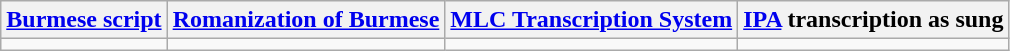<table class="wikitable">
<tr>
<th><a href='#'>Burmese script</a></th>
<th><a href='#'>Romanization of Burmese</a></th>
<th><a href='#'>MLC Transcription System</a></th>
<th><a href='#'>IPA</a> transcription as sung</th>
</tr>
<tr style="vertical-align:top; white-space:nowrap;">
<td></td>
<td></td>
<td></td>
<td></td>
</tr>
</table>
